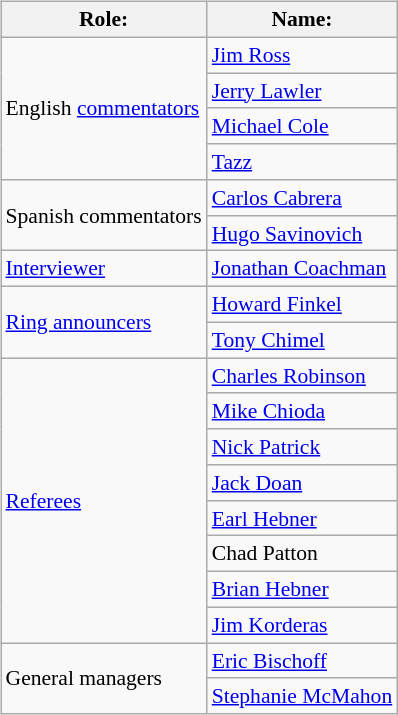<table class=wikitable style="font-size:90%; margin: 0.5em 0 0.5em 1em; float: right; clear: right;">
<tr>
<th>Role:</th>
<th>Name:</th>
</tr>
<tr>
<td rowspan=4>English <a href='#'>commentators</a></td>
<td><a href='#'>Jim Ross</a> </td>
</tr>
<tr>
<td><a href='#'>Jerry Lawler</a> </td>
</tr>
<tr>
<td><a href='#'>Michael Cole</a> </td>
</tr>
<tr>
<td><a href='#'>Tazz</a> </td>
</tr>
<tr>
<td rowspan=2>Spanish commentators</td>
<td><a href='#'>Carlos Cabrera</a></td>
</tr>
<tr>
<td><a href='#'>Hugo Savinovich</a></td>
</tr>
<tr>
<td><a href='#'>Interviewer</a></td>
<td><a href='#'>Jonathan Coachman</a></td>
</tr>
<tr>
<td rowspan=2><a href='#'>Ring announcers</a></td>
<td><a href='#'>Howard Finkel</a> </td>
</tr>
<tr>
<td><a href='#'>Tony Chimel</a> </td>
</tr>
<tr>
<td rowspan=8><a href='#'>Referees</a></td>
<td><a href='#'>Charles Robinson</a></td>
</tr>
<tr>
<td><a href='#'>Mike Chioda</a></td>
</tr>
<tr>
<td><a href='#'>Nick Patrick</a></td>
</tr>
<tr>
<td><a href='#'>Jack Doan</a></td>
</tr>
<tr>
<td><a href='#'>Earl Hebner</a></td>
</tr>
<tr>
<td>Chad Patton</td>
</tr>
<tr>
<td><a href='#'>Brian Hebner</a></td>
</tr>
<tr>
<td><a href='#'>Jim Korderas</a></td>
</tr>
<tr>
<td rowspan=2>General managers</td>
<td><a href='#'>Eric Bischoff</a> </td>
</tr>
<tr>
<td><a href='#'>Stephanie McMahon</a> </td>
</tr>
</table>
